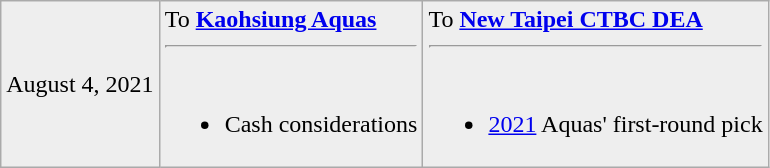<table class="wikitable" style="text-align:center">
<tr style="background:#eee">
<td>August 4, 2021</td>
<td align="left" valign="top">To <strong><a href='#'>Kaohsiung Aquas</a></strong><hr><br><ul><li>Cash considerations</li></ul></td>
<td align="left" valign="top">To <strong><a href='#'>New Taipei CTBC DEA</a></strong><hr><br><ul><li><a href='#'>2021</a> Aquas' first-round pick</li></ul></td>
</tr>
</table>
